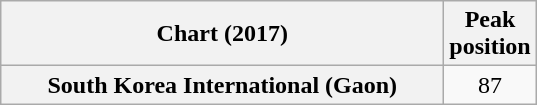<table class="wikitable sortable plainrowheaders" style="text-align:center">
<tr>
<th scope="col" style="width:18em;">Chart (2017)</th>
<th scope="col">Peak<br>position</th>
</tr>
<tr>
<th scope="row">South Korea International (Gaon)</th>
<td>87</td>
</tr>
</table>
